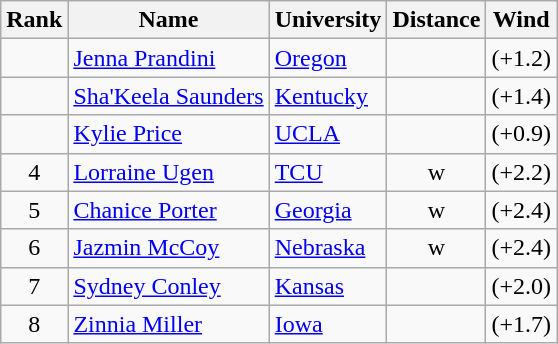<table class="wikitable sortable" style="text-align:center">
<tr>
<th>Rank</th>
<th>Name</th>
<th>University</th>
<th>Distance</th>
<th>Wind</th>
</tr>
<tr>
<td></td>
<td align=left><a href='#'>Jenna Prandini</a></td>
<td align=left><a href='#'>Oregon</a></td>
<td></td>
<td>(+1.2)</td>
</tr>
<tr>
<td></td>
<td align=left><a href='#'>Sha'Keela Saunders</a></td>
<td align=left><a href='#'>Kentucky</a></td>
<td></td>
<td>(+1.4)</td>
</tr>
<tr>
<td></td>
<td align=left><a href='#'>Kylie Price</a></td>
<td align="left"><a href='#'>UCLA</a></td>
<td></td>
<td>(+0.9)</td>
</tr>
<tr>
<td>4</td>
<td align=left><a href='#'>Lorraine Ugen</a> </td>
<td align=left><a href='#'>TCU</a></td>
<td>w</td>
<td>(+2.2)</td>
</tr>
<tr>
<td>5</td>
<td align=left><a href='#'>Chanice Porter</a> </td>
<td align=left><a href='#'>Georgia</a></td>
<td>w</td>
<td>(+2.4)</td>
</tr>
<tr>
<td>6</td>
<td align=left><a href='#'>Jazmin McCoy</a></td>
<td align="left"><a href='#'>Nebraska</a></td>
<td>w</td>
<td>(+2.4)</td>
</tr>
<tr>
<td>7</td>
<td align=left><a href='#'>Sydney Conley</a></td>
<td align="left"><a href='#'>Kansas</a></td>
<td></td>
<td>(+2.0)</td>
</tr>
<tr>
<td>8</td>
<td align=left><a href='#'>Zinnia Miller</a></td>
<td align="left"><a href='#'>Iowa</a></td>
<td></td>
<td>(+1.7)</td>
</tr>
</table>
